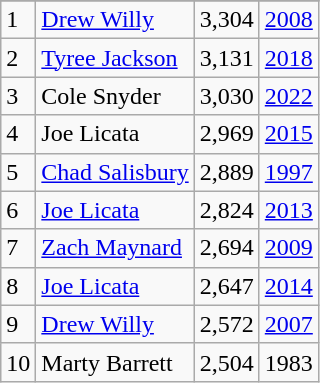<table class="wikitable">
<tr>
</tr>
<tr>
<td>1</td>
<td><a href='#'>Drew Willy</a></td>
<td>3,304</td>
<td><a href='#'>2008</a></td>
</tr>
<tr>
<td>2</td>
<td><a href='#'>Tyree Jackson</a></td>
<td>3,131</td>
<td><a href='#'>2018</a></td>
</tr>
<tr>
<td>3</td>
<td>Cole Snyder</td>
<td>3,030</td>
<td><a href='#'>2022</a></td>
</tr>
<tr>
<td>4</td>
<td>Joe Licata</td>
<td>2,969</td>
<td><a href='#'>2015</a></td>
</tr>
<tr>
<td>5</td>
<td><a href='#'>Chad Salisbury</a></td>
<td>2,889</td>
<td><a href='#'>1997</a></td>
</tr>
<tr>
<td>6</td>
<td><a href='#'>Joe Licata</a></td>
<td>2,824</td>
<td><a href='#'>2013</a></td>
</tr>
<tr>
<td>7</td>
<td><a href='#'>Zach Maynard</a></td>
<td>2,694</td>
<td><a href='#'>2009</a></td>
</tr>
<tr>
<td>8</td>
<td><a href='#'>Joe Licata</a></td>
<td>2,647</td>
<td><a href='#'>2014</a></td>
</tr>
<tr>
<td>9</td>
<td><a href='#'>Drew Willy</a></td>
<td>2,572</td>
<td><a href='#'>2007</a></td>
</tr>
<tr>
<td>10</td>
<td>Marty Barrett</td>
<td>2,504</td>
<td>1983</td>
</tr>
</table>
